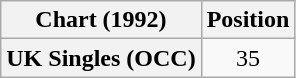<table class="wikitable plainrowheaders" style="text-align:center">
<tr>
<th>Chart (1992)</th>
<th>Position</th>
</tr>
<tr>
<th scope="row">UK Singles (OCC)</th>
<td>35</td>
</tr>
</table>
